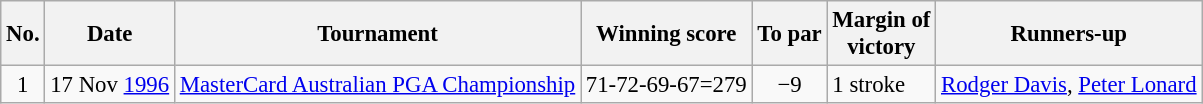<table class="wikitable" style="font-size:95%;">
<tr>
<th>No.</th>
<th>Date</th>
<th>Tournament</th>
<th>Winning score</th>
<th>To par</th>
<th>Margin of<br>victory</th>
<th>Runners-up</th>
</tr>
<tr>
<td align=center>1</td>
<td align=right>17 Nov <a href='#'>1996</a></td>
<td><a href='#'>MasterCard Australian PGA Championship</a></td>
<td>71-72-69-67=279</td>
<td align=center>−9</td>
<td>1 stroke</td>
<td> <a href='#'>Rodger Davis</a>,  <a href='#'>Peter Lonard</a></td>
</tr>
</table>
